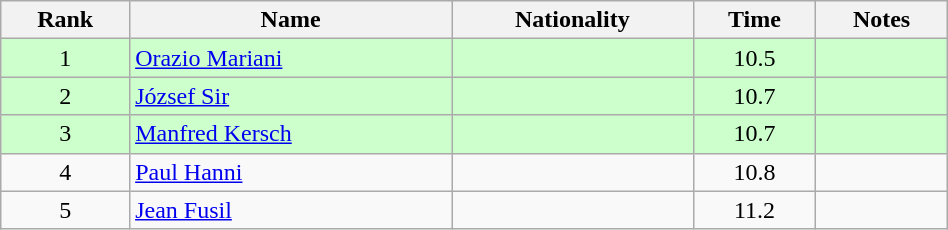<table class="wikitable sortable" style="text-align:center;width: 50%">
<tr>
<th>Rank</th>
<th>Name</th>
<th>Nationality</th>
<th>Time</th>
<th>Notes</th>
</tr>
<tr bgcolor=ccffcc>
<td>1</td>
<td align=left><a href='#'>Orazio Mariani</a></td>
<td align=left></td>
<td>10.5</td>
<td></td>
</tr>
<tr bgcolor=ccffcc>
<td>2</td>
<td align=left><a href='#'>József Sir</a></td>
<td align=left></td>
<td>10.7</td>
<td></td>
</tr>
<tr bgcolor=ccffcc>
<td>3</td>
<td align=left><a href='#'>Manfred Kersch</a></td>
<td align=left></td>
<td>10.7</td>
<td></td>
</tr>
<tr>
<td>4</td>
<td align=left><a href='#'>Paul Hanni</a></td>
<td align=left></td>
<td>10.8</td>
<td></td>
</tr>
<tr>
<td>5</td>
<td align=left><a href='#'>Jean Fusil</a></td>
<td align=left></td>
<td>11.2</td>
<td></td>
</tr>
</table>
